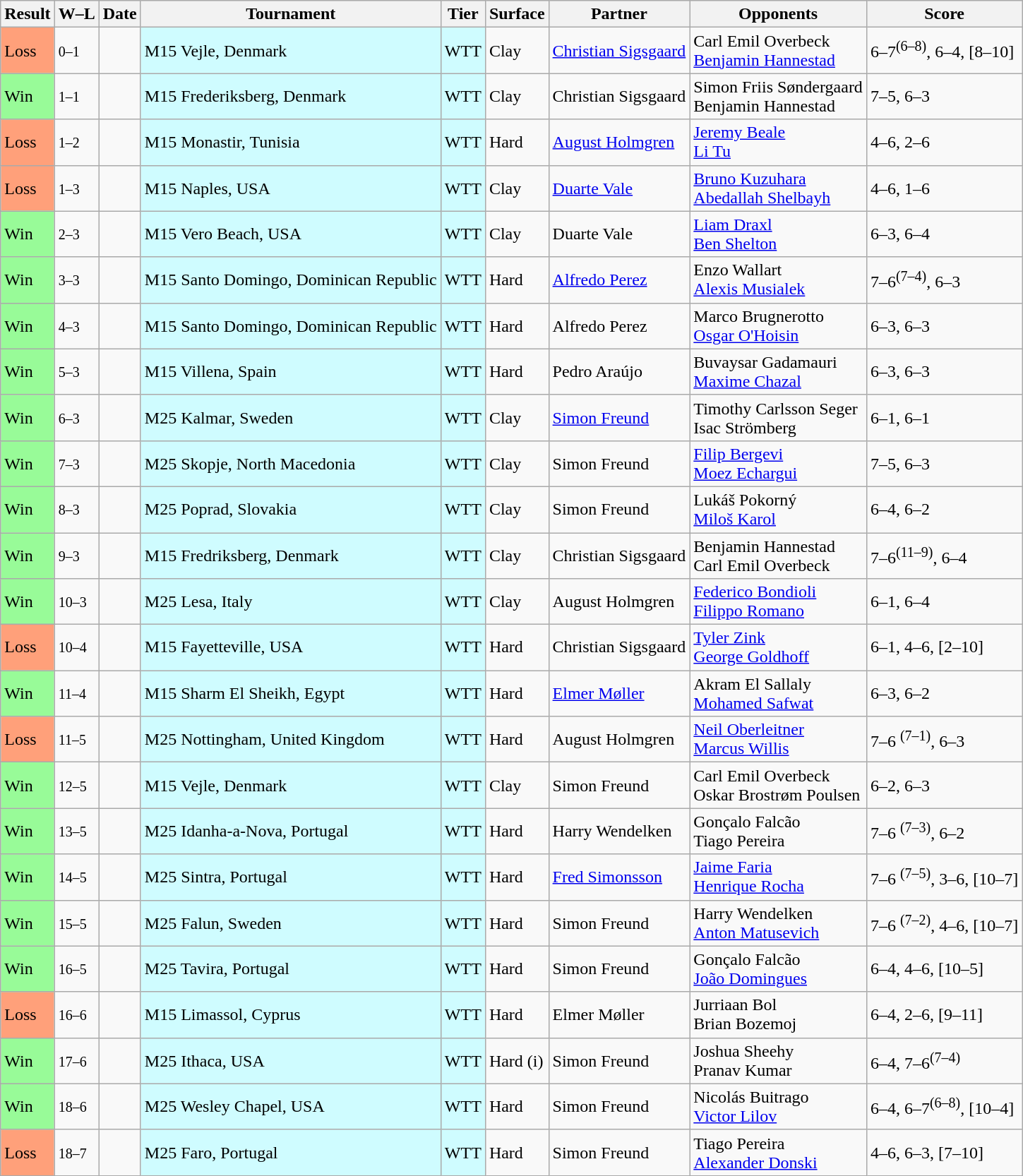<table class="sortable wikitable">
<tr>
<th>Result</th>
<th class="unsortable">W–L</th>
<th>Date</th>
<th>Tournament</th>
<th>Tier</th>
<th>Surface</th>
<th>Partner</th>
<th>Opponents</th>
<th class="unsortable">Score</th>
</tr>
<tr>
<td bgcolor=FFA07A>Loss</td>
<td><small>0–1</small></td>
<td></td>
<td style="background:#cffcff;">M15 Vejle, Denmark</td>
<td style="background:#cffcff;">WTT</td>
<td>Clay</td>
<td> <a href='#'>Christian Sigsgaard</a></td>
<td> Carl Emil Overbeck<br> <a href='#'>Benjamin Hannestad</a></td>
<td>6–7<sup>(6–8)</sup>, 6–4, [8–10]</td>
</tr>
<tr>
<td bgcolor=98FB98>Win</td>
<td><small>1–1</small></td>
<td></td>
<td style="background:#cffcff;">M15 Frederiksberg, Denmark</td>
<td style="background:#cffcff;">WTT</td>
<td>Clay</td>
<td> Christian Sigsgaard</td>
<td> Simon Friis Søndergaard<br> Benjamin Hannestad</td>
<td>7–5, 6–3</td>
</tr>
<tr>
<td bgcolor=FFA07A>Loss</td>
<td><small>1–2</small></td>
<td></td>
<td style="background:#cffcff;">M15 Monastir, Tunisia</td>
<td style="background:#cffcff;">WTT</td>
<td>Hard</td>
<td> <a href='#'>August Holmgren</a></td>
<td> <a href='#'>Jeremy Beale</a><br> <a href='#'>Li Tu</a></td>
<td>4–6, 2–6</td>
</tr>
<tr>
<td bgcolor=FFA07A>Loss</td>
<td><small>1–3</small></td>
<td></td>
<td style="background:#cffcff;">M15 Naples, USA</td>
<td style="background:#cffcff;">WTT</td>
<td>Clay</td>
<td> <a href='#'>Duarte Vale</a></td>
<td> <a href='#'>Bruno Kuzuhara</a><br> <a href='#'>Abedallah Shelbayh</a></td>
<td>4–6, 1–6</td>
</tr>
<tr>
<td bgcolor=98FB98>Win</td>
<td><small>2–3</small></td>
<td></td>
<td style="background:#cffcff;">M15 Vero Beach, USA</td>
<td style="background:#cffcff;">WTT</td>
<td>Clay</td>
<td> Duarte Vale</td>
<td> <a href='#'>Liam Draxl</a><br> <a href='#'>Ben Shelton</a></td>
<td>6–3, 6–4</td>
</tr>
<tr>
<td bgcolor=98FB98>Win</td>
<td><small>3–3</small></td>
<td></td>
<td style="background:#cffcff;">M15 Santo Domingo, Dominican Republic</td>
<td style="background:#cffcff;">WTT</td>
<td>Hard</td>
<td> <a href='#'>Alfredo Perez</a></td>
<td> Enzo Wallart<br> <a href='#'>Alexis Musialek</a></td>
<td>7–6<sup>(7–4)</sup>, 6–3</td>
</tr>
<tr>
<td bgcolor=98FB98>Win</td>
<td><small>4–3</small></td>
<td></td>
<td style="background:#cffcff;">M15 Santo Domingo, Dominican Republic</td>
<td style="background:#cffcff;">WTT</td>
<td>Hard</td>
<td> Alfredo Perez</td>
<td> Marco Brugnerotto<br> <a href='#'>Osgar O'Hoisin</a></td>
<td>6–3, 6–3</td>
</tr>
<tr>
<td bgcolor=98FB98>Win</td>
<td><small>5–3</small></td>
<td></td>
<td style="background:#cffcff;">M15 Villena, Spain</td>
<td style="background:#cffcff;">WTT</td>
<td>Hard</td>
<td> Pedro Araújo</td>
<td> Buvaysar Gadamauri<br> <a href='#'>Maxime Chazal</a></td>
<td>6–3, 6–3</td>
</tr>
<tr>
<td bgcolor=98FB98>Win</td>
<td><small>6–3</small></td>
<td></td>
<td style="background:#cffcff;">M25 Kalmar, Sweden</td>
<td style="background:#cffcff;">WTT</td>
<td>Clay</td>
<td> <a href='#'>Simon Freund</a></td>
<td> Timothy Carlsson Seger<br> Isac Strömberg</td>
<td>6–1, 6–1</td>
</tr>
<tr>
<td bgcolor=98FB98>Win</td>
<td><small>7–3</small></td>
<td></td>
<td style="background:#cffcff;">M25 Skopje, North Macedonia</td>
<td style="background:#cffcff;">WTT</td>
<td>Clay</td>
<td> Simon Freund</td>
<td> <a href='#'>Filip Bergevi</a><br> <a href='#'>Moez Echargui</a></td>
<td>7–5, 6–3</td>
</tr>
<tr>
<td bgcolor=98FB98>Win</td>
<td><small>8–3</small></td>
<td></td>
<td style="background:#cffcff;">M25 Poprad, Slovakia</td>
<td style="background:#cffcff;">WTT</td>
<td>Clay</td>
<td> Simon Freund</td>
<td> Lukáš Pokorný<br> <a href='#'>Miloš Karol</a></td>
<td>6–4, 6–2</td>
</tr>
<tr>
<td bgcolor=98FB98>Win</td>
<td><small>9–3</small></td>
<td></td>
<td style="background:#cffcff;">M15 Fredriksberg, Denmark</td>
<td style="background:#cffcff;">WTT</td>
<td>Clay</td>
<td> Christian Sigsgaard</td>
<td> Benjamin Hannestad<br> Carl Emil Overbeck</td>
<td>7–6<sup>(11–9)</sup>, 6–4</td>
</tr>
<tr>
<td bgcolor=98FB98>Win</td>
<td><small>10–3</small></td>
<td></td>
<td style="background:#cffcff;">M25 Lesa, Italy</td>
<td style="background:#cffcff;">WTT</td>
<td>Clay</td>
<td> August Holmgren</td>
<td> <a href='#'>Federico Bondioli</a><br> <a href='#'>Filippo Romano</a></td>
<td>6–1, 6–4</td>
</tr>
<tr>
<td bgcolor=FFA07A>Loss</td>
<td><small>10–4</small></td>
<td></td>
<td style="background:#cffcff;">M15 Fayetteville, USA</td>
<td style="background:#cffcff;">WTT</td>
<td>Hard</td>
<td> Christian Sigsgaard</td>
<td> <a href='#'>Tyler Zink</a><br> <a href='#'>George Goldhoff</a></td>
<td>6–1, 4–6, [2–10]</td>
</tr>
<tr>
<td bgcolor=98FB98>Win</td>
<td><small>11–4</small></td>
<td></td>
<td style="background:#cffcff;">M15 Sharm El Sheikh, Egypt</td>
<td style="background:#cffcff;">WTT</td>
<td>Hard</td>
<td> <a href='#'>Elmer Møller</a></td>
<td> Akram El Sallaly<br> <a href='#'>Mohamed Safwat</a></td>
<td>6–3, 6–2</td>
</tr>
<tr>
<td bgcolor=FFA07A>Loss</td>
<td><small>11–5</small></td>
<td></td>
<td style="background:#cffcff;">M25 Nottingham, United Kingdom</td>
<td style="background:#cffcff;">WTT</td>
<td>Hard</td>
<td> August Holmgren</td>
<td> <a href='#'>Neil Oberleitner</a><br> <a href='#'>Marcus Willis</a></td>
<td>7–6 <sup>(7–1)</sup>, 6–3</td>
</tr>
<tr>
<td bgcolor=98FB98>Win</td>
<td><small>12–5</small></td>
<td></td>
<td style="background:#cffcff;">M15 Vejle, Denmark</td>
<td style="background:#cffcff;">WTT</td>
<td>Clay</td>
<td> Simon Freund</td>
<td> Carl Emil Overbeck<br> Oskar Brostrøm Poulsen</td>
<td>6–2, 6–3</td>
</tr>
<tr>
<td bgcolor=98FB98>Win</td>
<td><small>13–5</small></td>
<td></td>
<td style="background:#cffcff;">M25 Idanha-a-Nova, Portugal</td>
<td style="background:#cffcff;">WTT</td>
<td>Hard</td>
<td> Harry Wendelken</td>
<td> Gonçalo Falcão<br> Tiago Pereira</td>
<td>7–6 <sup>(7–3)</sup>, 6–2</td>
</tr>
<tr>
<td bgcolor=98FB98>Win</td>
<td><small>14–5</small></td>
<td></td>
<td style="background:#cffcff;">M25 Sintra, Portugal</td>
<td style="background:#cffcff;">WTT</td>
<td>Hard</td>
<td> <a href='#'>Fred Simonsson</a></td>
<td> <a href='#'>Jaime Faria</a><br> <a href='#'>Henrique Rocha</a></td>
<td>7–6 <sup>(7–5)</sup>, 3–6, [10–7]</td>
</tr>
<tr>
<td bgcolor=98FB98>Win</td>
<td><small>15–5</small></td>
<td></td>
<td style="background:#cffcff;">M25 Falun, Sweden</td>
<td style="background:#cffcff;">WTT</td>
<td>Hard</td>
<td> Simon Freund</td>
<td> Harry Wendelken<br> <a href='#'>Anton Matusevich</a></td>
<td>7–6 <sup>(7–2)</sup>, 4–6, [10–7]</td>
</tr>
<tr>
<td bgcolor=98FB98>Win</td>
<td><small>16–5</small></td>
<td></td>
<td style="background:#cffcff;">M25 Tavira, Portugal</td>
<td style="background:#cffcff;">WTT</td>
<td>Hard</td>
<td> Simon Freund</td>
<td> Gonçalo Falcão<br> <a href='#'>João Domingues</a></td>
<td>6–4, 4–6, [10–5]</td>
</tr>
<tr>
<td bgcolor=FFA07A>Loss</td>
<td><small>16–6</small></td>
<td></td>
<td style="background:#cffcff;">M15 Limassol, Cyprus</td>
<td style="background:#cffcff;">WTT</td>
<td>Hard</td>
<td> Elmer Møller</td>
<td> Jurriaan Bol<br> Brian Bozemoj</td>
<td>6–4, 2–6, [9–11]</td>
</tr>
<tr>
<td bgcolor=98FB98>Win</td>
<td><small>17–6</small></td>
<td></td>
<td style="background:#cffcff;">M25 Ithaca, USA</td>
<td style="background:#cffcff;">WTT</td>
<td>Hard (i)</td>
<td> Simon Freund</td>
<td> Joshua Sheehy <br> Pranav Kumar</td>
<td>6–4, 7–6<sup>(7–4)</sup></td>
</tr>
<tr>
<td bgcolor=98FB98>Win</td>
<td><small>18–6</small></td>
<td></td>
<td style="background:#cffcff;">M25 Wesley Chapel, USA</td>
<td style="background:#cffcff;">WTT</td>
<td>Hard</td>
<td> Simon Freund</td>
<td> Nicolás Buitrago <br> <a href='#'>Victor Lilov</a></td>
<td>6–4, 6–7<sup>(6–8)</sup>, [10–4]</td>
</tr>
<tr>
<td bgcolor=FFA07A>Loss</td>
<td><small>18–7</small></td>
<td></td>
<td style="background:#cffcff;">M25 Faro, Portugal</td>
<td style="background:#cffcff;">WTT</td>
<td>Hard</td>
<td> Simon Freund</td>
<td> Tiago Pereira<br> <a href='#'>Alexander Donski</a></td>
<td>4–6, 6–3, [7–10]</td>
</tr>
</table>
